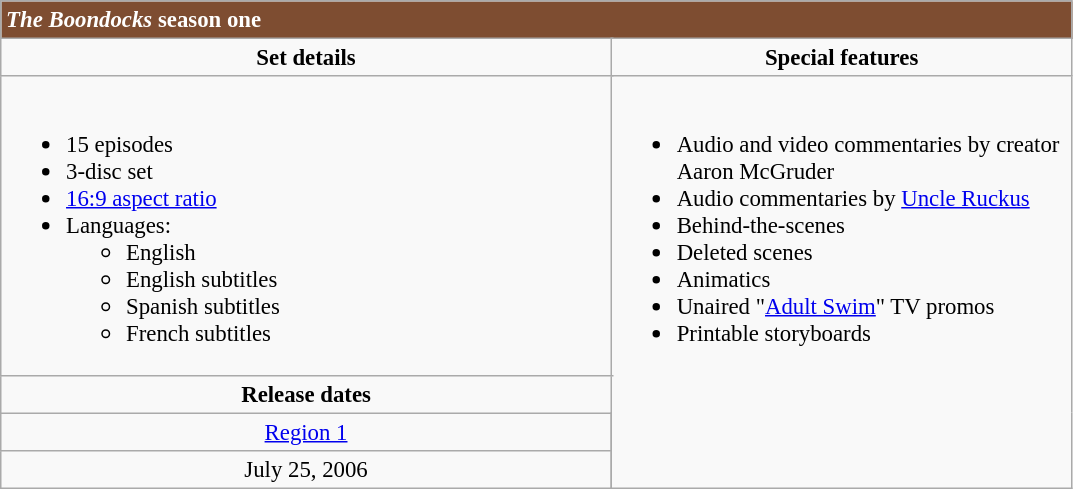<table class="wikitable" style="font-size:95%;">
<tr>
<td colspan="5" style="background:#7E4D31; color: #ffffff;"><strong><em>The Boondocks</em></strong> <strong>season one</strong></td>
</tr>
<tr style="vertical-align:top; text-align:center;">
<td style="width:400px;" colspan="3"><strong>Set details </strong></td>
<td style="width:300px; "><strong>Special features</strong></td>
</tr>
<tr valign="top">
<td colspan="3"  style="text-align:left; width:400px;"><br><ul><li>15 episodes</li><li>3-disc set</li><li><a href='#'>16:9 aspect ratio</a></li><li>Languages:<ul><li>English</li><li>English subtitles</li><li>Spanish subtitles</li><li>French subtitles</li></ul></li></ul></td>
<td rowspan="4"  style="text-align:left; width:300px;"><br><ul><li>Audio and video commentaries by creator Aaron McGruder</li><li>Audio commentaries by <a href='#'>Uncle Ruckus</a></li><li>Behind-the-scenes</li><li>Deleted scenes</li><li>Animatics</li><li>Unaired "<a href='#'>Adult Swim</a>" TV promos</li><li>Printable storyboards</li></ul></td>
</tr>
<tr>
<td colspan="3" style="text-align:center;"><strong>Release dates</strong></td>
</tr>
<tr>
<td style="text-align:center;"><a href='#'>Region 1</a></td>
</tr>
<tr>
<td style="text-align:center;">July 25, 2006</td>
</tr>
</table>
